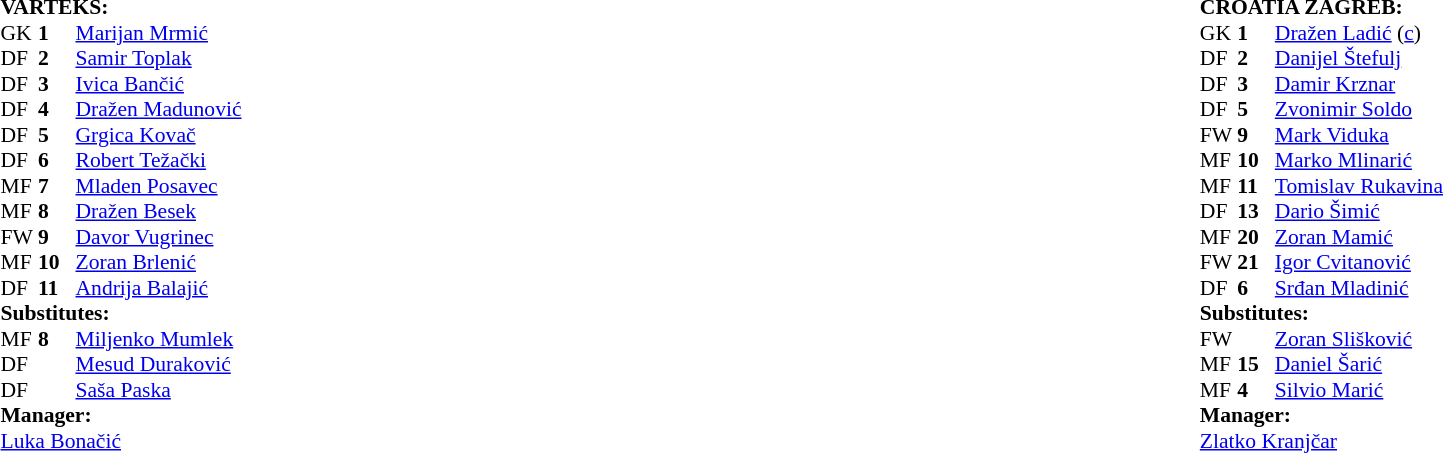<table width="100%">
<tr>
<td valign="top" width="40%"><br><table style="font-size: 90%" cellspacing="0" cellpadding="0">
<tr>
<td colspan="4"><strong>VARTEKS:</strong></td>
</tr>
<tr>
<th width="25"></th>
<th width="25"></th>
<th width="135"></th>
<th width="35"></th>
</tr>
<tr>
<td>GK</td>
<td><strong>1</strong></td>
<td> <a href='#'>Marijan Mrmić</a></td>
</tr>
<tr>
<td>DF</td>
<td><strong>2</strong></td>
<td> <a href='#'>Samir Toplak</a></td>
</tr>
<tr>
<td>DF</td>
<td><strong>3</strong></td>
<td> <a href='#'>Ivica Bančić</a></td>
<td></td>
<td></td>
</tr>
<tr>
<td>DF</td>
<td><strong>4</strong></td>
<td> <a href='#'>Dražen Madunović</a></td>
<td></td>
<td></td>
</tr>
<tr>
<td>DF</td>
<td><strong>5</strong></td>
<td> <a href='#'>Grgica Kovač</a></td>
</tr>
<tr>
<td>DF</td>
<td><strong>6</strong></td>
<td> <a href='#'>Robert Težački</a></td>
<td></td>
<td></td>
</tr>
<tr>
<td>MF</td>
<td><strong>7</strong></td>
<td> <a href='#'>Mladen Posavec</a></td>
</tr>
<tr>
<td>MF</td>
<td><strong>8</strong></td>
<td> <a href='#'>Dražen Besek</a></td>
</tr>
<tr>
<td>FW</td>
<td><strong>9</strong></td>
<td> <a href='#'>Davor Vugrinec</a></td>
</tr>
<tr>
<td>MF</td>
<td><strong>10</strong></td>
<td> <a href='#'>Zoran Brlenić</a></td>
</tr>
<tr>
<td>DF</td>
<td><strong>11</strong></td>
<td> <a href='#'>Andrija Balajić</a></td>
</tr>
<tr>
<td colspan=3><strong>Substitutes:</strong></td>
</tr>
<tr>
<td>MF</td>
<td><strong>8</strong></td>
<td> <a href='#'>Miljenko Mumlek</a></td>
<td></td>
<td></td>
</tr>
<tr>
<td>DF</td>
<td><strong></strong></td>
<td> <a href='#'>Mesud Duraković</a></td>
<td></td>
<td></td>
</tr>
<tr>
<td>DF</td>
<td><strong></strong></td>
<td> <a href='#'>Saša Paska</a></td>
<td></td>
<td></td>
</tr>
<tr>
<td colspan=3><strong>Manager:</strong></td>
</tr>
<tr>
<td colspan="3"> <a href='#'>Luka Bonačić</a></td>
</tr>
</table>
</td>
<td valign="top" width="50%"><br><table style="font-size: 90%" cellspacing="0" cellpadding="0" align="center">
<tr>
<td colspan="4"><strong>CROATIA ZAGREB:</strong></td>
</tr>
<tr>
<th width="25"></th>
<th width="25"></th>
<th width="135"></th>
<th width="35"></th>
</tr>
<tr>
<td>GK</td>
<td><strong>1</strong></td>
<td> <a href='#'>Dražen Ladić</a> (<a href='#'>c</a>)</td>
</tr>
<tr>
<td>DF</td>
<td><strong>2</strong></td>
<td> <a href='#'>Danijel Štefulj</a></td>
</tr>
<tr>
<td>DF</td>
<td><strong>3</strong></td>
<td> <a href='#'>Damir Krznar</a></td>
</tr>
<tr>
<td>DF</td>
<td><strong>5</strong></td>
<td> <a href='#'>Zvonimir Soldo</a></td>
<td></td>
</tr>
<tr>
<td>FW</td>
<td><strong>9</strong></td>
<td> <a href='#'>Mark Viduka</a></td>
<td></td>
<td></td>
</tr>
<tr>
<td>MF</td>
<td><strong>10</strong></td>
<td> <a href='#'>Marko Mlinarić</a></td>
<td></td>
<td></td>
</tr>
<tr>
<td>MF</td>
<td><strong>11</strong></td>
<td> <a href='#'>Tomislav Rukavina</a></td>
</tr>
<tr>
<td>DF</td>
<td><strong>13</strong></td>
<td> <a href='#'>Dario Šimić</a></td>
<td></td>
</tr>
<tr>
<td>MF</td>
<td><strong>20</strong></td>
<td> <a href='#'>Zoran Mamić</a></td>
</tr>
<tr>
<td>FW</td>
<td><strong>21</strong></td>
<td> <a href='#'>Igor Cvitanović</a></td>
<td></td>
<td></td>
</tr>
<tr>
<td>DF</td>
<td><strong>6</strong></td>
<td> <a href='#'>Srđan Mladinić</a></td>
<td></td>
</tr>
<tr>
<td colspan=3><strong>Substitutes:</strong></td>
</tr>
<tr>
<td>FW</td>
<td><strong></strong></td>
<td> <a href='#'>Zoran Slišković</a></td>
<td></td>
<td></td>
</tr>
<tr>
<td>MF</td>
<td><strong>15</strong></td>
<td> <a href='#'>Daniel Šarić</a></td>
<td></td>
<td></td>
</tr>
<tr>
<td>MF</td>
<td><strong>4</strong></td>
<td> <a href='#'>Silvio Marić</a></td>
<td></td>
<td></td>
</tr>
<tr>
<td colspan=3><strong>Manager:</strong></td>
</tr>
<tr>
<td colspan="3"> <a href='#'>Zlatko Kranjčar</a></td>
</tr>
</table>
</td>
</tr>
</table>
